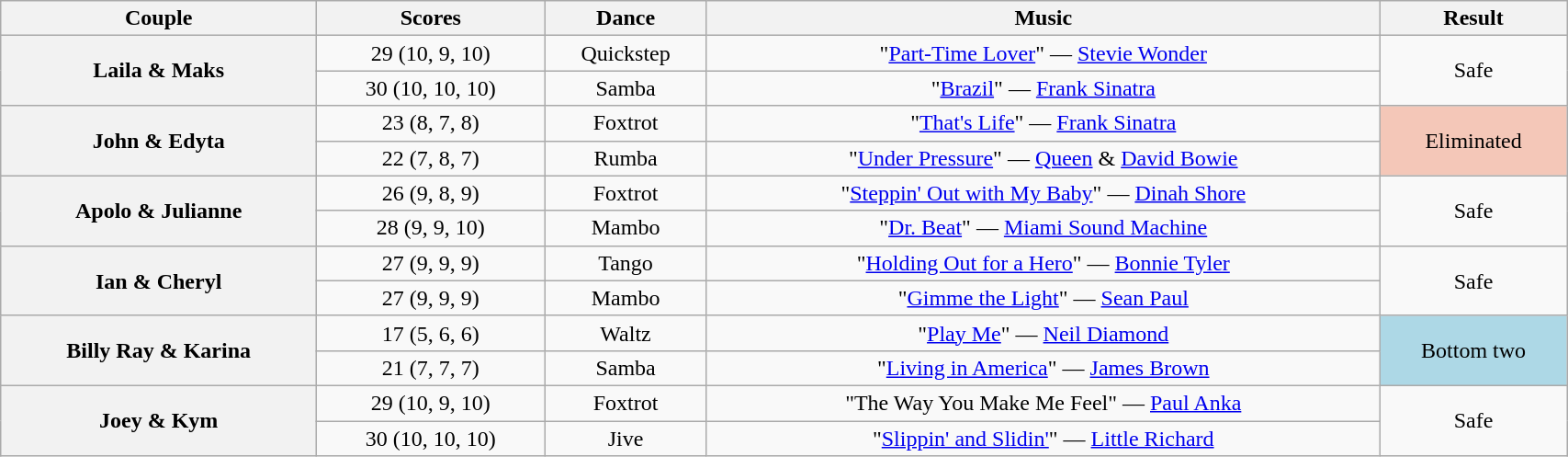<table class="wikitable sortable" style="text-align:center; width:90%">
<tr>
<th scope="col">Couple</th>
<th scope="col">Scores</th>
<th scope="col" class="unsortable">Dance</th>
<th scope="col" class="unsortable">Music</th>
<th scope="col" class="unsortable">Result</th>
</tr>
<tr>
<th scope="row" rowspan=2>Laila & Maks</th>
<td>29 (10, 9, 10)</td>
<td>Quickstep</td>
<td>"<a href='#'>Part-Time Lover</a>" — <a href='#'>Stevie Wonder</a></td>
<td rowspan=2>Safe</td>
</tr>
<tr>
<td>30 (10, 10, 10)</td>
<td>Samba</td>
<td>"<a href='#'>Brazil</a>" — <a href='#'>Frank Sinatra</a></td>
</tr>
<tr>
<th scope="row" rowspan=2>John & Edyta</th>
<td>23 (8, 7, 8)</td>
<td>Foxtrot</td>
<td>"<a href='#'>That's Life</a>" — <a href='#'>Frank Sinatra</a></td>
<td rowspan=2 bgcolor=f4c7b8>Eliminated</td>
</tr>
<tr>
<td>22 (7, 8, 7)</td>
<td>Rumba</td>
<td>"<a href='#'>Under Pressure</a>" — <a href='#'>Queen</a> & <a href='#'>David Bowie</a></td>
</tr>
<tr>
<th scope="row" rowspan=2>Apolo & Julianne</th>
<td>26 (9, 8, 9)</td>
<td>Foxtrot</td>
<td>"<a href='#'>Steppin' Out with My Baby</a>" — <a href='#'>Dinah Shore</a></td>
<td rowspan=2>Safe</td>
</tr>
<tr>
<td>28 (9, 9, 10)</td>
<td>Mambo</td>
<td>"<a href='#'>Dr. Beat</a>" — <a href='#'>Miami Sound Machine</a></td>
</tr>
<tr>
<th scope="row" rowspan=2>Ian & Cheryl</th>
<td>27 (9, 9, 9)</td>
<td>Tango</td>
<td>"<a href='#'>Holding Out for a Hero</a>" — <a href='#'>Bonnie Tyler</a></td>
<td rowspan=2>Safe</td>
</tr>
<tr>
<td>27 (9, 9, 9)</td>
<td>Mambo</td>
<td>"<a href='#'>Gimme the Light</a>" — <a href='#'>Sean Paul</a></td>
</tr>
<tr>
<th scope="row" rowspan=2>Billy Ray & Karina</th>
<td>17 (5, 6, 6)</td>
<td>Waltz</td>
<td>"<a href='#'>Play Me</a>" — <a href='#'>Neil Diamond</a></td>
<td rowspan=2 bgcolor=lightblue>Bottom two</td>
</tr>
<tr>
<td>21 (7, 7, 7)</td>
<td>Samba</td>
<td>"<a href='#'>Living in America</a>" — <a href='#'>James Brown</a></td>
</tr>
<tr>
<th scope="row" rowspan=2>Joey & Kym</th>
<td>29 (10, 9, 10)</td>
<td>Foxtrot</td>
<td>"The Way You Make Me Feel" — <a href='#'>Paul Anka</a></td>
<td rowspan=2>Safe</td>
</tr>
<tr>
<td>30 (10, 10, 10)</td>
<td>Jive</td>
<td>"<a href='#'>Slippin' and Slidin'</a>" — <a href='#'>Little Richard</a></td>
</tr>
</table>
